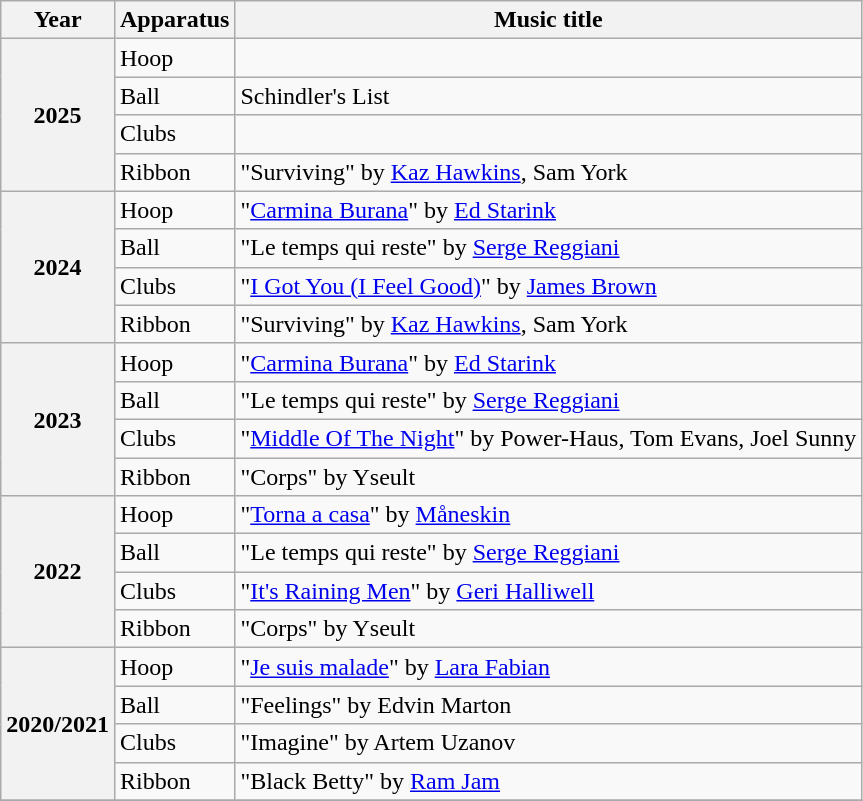<table class="wikitable plainrowheaders">
<tr>
<th scope=col>Year</th>
<th scope=col>Apparatus</th>
<th scope=col>Music title</th>
</tr>
<tr>
<th scope=row rowspan=4>2025</th>
<td>Hoop</td>
<td></td>
</tr>
<tr>
<td>Ball</td>
<td Schindler's List (soundtrack)>Schindler's List</td>
</tr>
<tr>
<td>Clubs</td>
<td></td>
</tr>
<tr>
<td>Ribbon</td>
<td>"Surviving" by <a href='#'>Kaz Hawkins</a>, Sam York</td>
</tr>
<tr>
<th scope=row rowspan=4>2024</th>
<td>Hoop</td>
<td>"<a href='#'>Carmina Burana</a>" by <a href='#'>Ed Starink</a></td>
</tr>
<tr>
<td>Ball</td>
<td>"Le temps qui reste" by <a href='#'>Serge Reggiani</a></td>
</tr>
<tr>
<td>Clubs</td>
<td>"<a href='#'>I Got You (I Feel Good)</a>" by <a href='#'>James Brown</a></td>
</tr>
<tr>
<td>Ribbon</td>
<td>"Surviving" by <a href='#'>Kaz Hawkins</a>, Sam York</td>
</tr>
<tr>
<th scope=row rowspan=4>2023</th>
<td>Hoop</td>
<td>"<a href='#'>Carmina Burana</a>" by <a href='#'>Ed Starink</a></td>
</tr>
<tr>
<td>Ball</td>
<td>"Le temps qui reste" by <a href='#'>Serge Reggiani</a></td>
</tr>
<tr>
<td>Clubs</td>
<td>"<a href='#'>Middle Of The Night</a>" by Power-Haus, Tom Evans, Joel Sunny</td>
</tr>
<tr>
<td>Ribbon</td>
<td>"Corps" by Yseult</td>
</tr>
<tr>
<th scope=row rowspan=4>2022</th>
<td>Hoop</td>
<td>"<a href='#'>Torna a casa</a>" by <a href='#'>Måneskin</a></td>
</tr>
<tr>
<td>Ball</td>
<td>"Le temps qui reste" by <a href='#'>Serge Reggiani</a></td>
</tr>
<tr>
<td>Clubs</td>
<td>"<a href='#'>It's Raining Men</a>" by <a href='#'>Geri Halliwell</a></td>
</tr>
<tr>
<td>Ribbon</td>
<td>"Corps" by Yseult</td>
</tr>
<tr>
<th scope=row rowspan=4>2020/2021</th>
<td>Hoop</td>
<td>"<a href='#'>Je suis malade</a>" by <a href='#'>Lara Fabian</a></td>
</tr>
<tr>
<td>Ball</td>
<td>"Feelings" by Edvin Marton</td>
</tr>
<tr>
<td>Clubs</td>
<td>"Imagine" by Artem Uzanov</td>
</tr>
<tr>
<td>Ribbon</td>
<td>"Black Betty" by <a href='#'>Ram Jam</a></td>
</tr>
<tr>
</tr>
</table>
